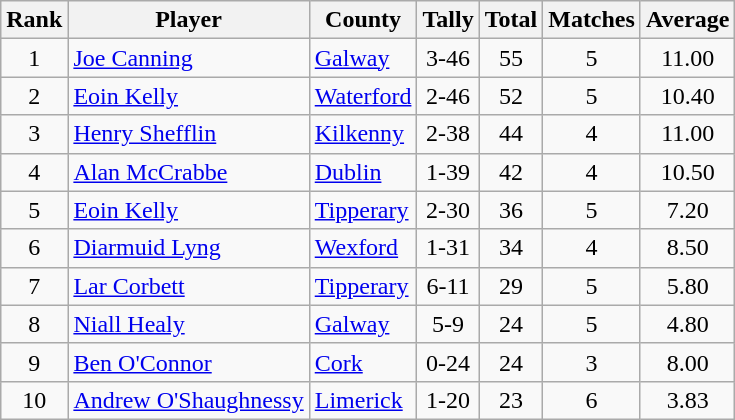<table class="wikitable">
<tr>
<th>Rank</th>
<th>Player</th>
<th>County</th>
<th>Tally</th>
<th>Total</th>
<th>Matches</th>
<th>Average</th>
</tr>
<tr>
<td rowspan=1 align=center>1</td>
<td><a href='#'>Joe Canning</a></td>
<td><a href='#'>Galway</a></td>
<td align=center>3-46</td>
<td align=center>55</td>
<td align=center>5</td>
<td align=center>11.00</td>
</tr>
<tr>
<td rowspan=1 align=center>2</td>
<td><a href='#'>Eoin Kelly</a></td>
<td><a href='#'>Waterford</a></td>
<td align=center>2-46</td>
<td align=center>52</td>
<td align=center>5</td>
<td align=center>10.40</td>
</tr>
<tr>
<td rowspan=1 align=center>3</td>
<td><a href='#'>Henry Shefflin</a></td>
<td><a href='#'>Kilkenny</a></td>
<td align=center>2-38</td>
<td align=center>44</td>
<td align=center>4</td>
<td align=center>11.00</td>
</tr>
<tr>
<td rowspan=1 align=center>4</td>
<td><a href='#'>Alan McCrabbe</a></td>
<td><a href='#'>Dublin</a></td>
<td align=center>1-39</td>
<td align=center>42</td>
<td align=center>4</td>
<td align=center>10.50</td>
</tr>
<tr>
<td rowspan=1 align=center>5</td>
<td><a href='#'>Eoin Kelly</a></td>
<td><a href='#'>Tipperary</a></td>
<td align=center>2-30</td>
<td align=center>36</td>
<td align=center>5</td>
<td align=center>7.20</td>
</tr>
<tr>
<td rowspan=1 align=center>6</td>
<td><a href='#'>Diarmuid Lyng</a></td>
<td><a href='#'>Wexford</a></td>
<td align=center>1-31</td>
<td align=center>34</td>
<td align=center>4</td>
<td align=center>8.50</td>
</tr>
<tr>
<td rowspan=1 align=center>7</td>
<td><a href='#'>Lar Corbett</a></td>
<td><a href='#'>Tipperary</a></td>
<td align=center>6-11</td>
<td align=center>29</td>
<td align=center>5</td>
<td align=center>5.80</td>
</tr>
<tr>
<td rowspan=1 align=center>8</td>
<td><a href='#'>Niall Healy</a></td>
<td><a href='#'>Galway</a></td>
<td align=center>5-9</td>
<td align=center>24</td>
<td align=center>5</td>
<td align=center>4.80</td>
</tr>
<tr>
<td rowspan=1 align=center>9</td>
<td><a href='#'>Ben O'Connor</a></td>
<td><a href='#'>Cork</a></td>
<td align=center>0-24</td>
<td align=center>24</td>
<td align=center>3</td>
<td align=center>8.00</td>
</tr>
<tr>
<td rowspan=1 align=center>10</td>
<td><a href='#'>Andrew O'Shaughnessy</a></td>
<td><a href='#'>Limerick</a></td>
<td align=center>1-20</td>
<td align=center>23</td>
<td align=center>6</td>
<td align=center>3.83</td>
</tr>
</table>
